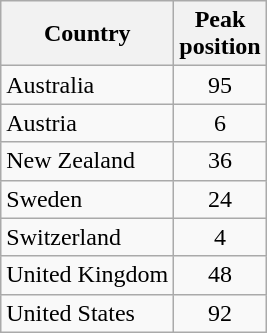<table class="wikitable">
<tr>
<th>Country</th>
<th>Peak<br>position</th>
</tr>
<tr>
<td>Australia</td>
<td align="center">95</td>
</tr>
<tr>
<td>Austria</td>
<td align="center">6</td>
</tr>
<tr>
<td>New Zealand</td>
<td align="center">36</td>
</tr>
<tr>
<td>Sweden</td>
<td align="center">24</td>
</tr>
<tr>
<td>Switzerland</td>
<td align="center">4</td>
</tr>
<tr>
<td>United Kingdom</td>
<td align="center">48</td>
</tr>
<tr>
<td>United States</td>
<td align="center">92</td>
</tr>
</table>
